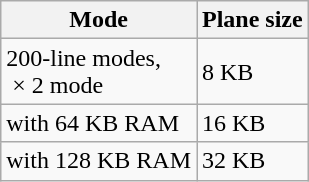<table class="wikitable">
<tr>
<th>Mode</th>
<th>Plane size</th>
</tr>
<tr>
<td>200-line modes,<br> × 2 mode</td>
<td>8 KB</td>
</tr>
<tr>
<td> with 64 KB RAM</td>
<td>16 KB</td>
</tr>
<tr>
<td> with 128 KB RAM</td>
<td>32 KB</td>
</tr>
</table>
